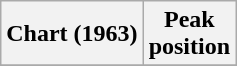<table class="wikitable sortable">
<tr>
<th align="center">Chart (1963)</th>
<th align="center">Peak<br>position</th>
</tr>
<tr>
</tr>
</table>
